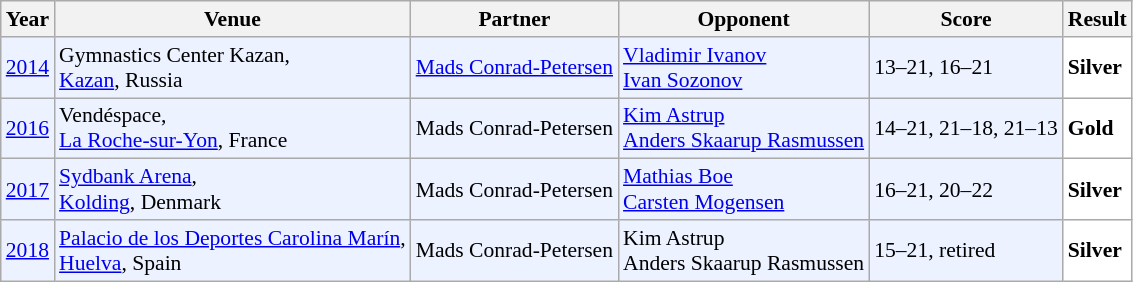<table class="sortable wikitable" style="font-size: 90%;">
<tr>
<th>Year</th>
<th>Venue</th>
<th>Partner</th>
<th>Opponent</th>
<th>Score</th>
<th>Result</th>
</tr>
<tr style="background:#ECF2FF">
<td align="center"><a href='#'>2014</a></td>
<td align="left">Gymnastics Center Kazan,<br><a href='#'>Kazan</a>, Russia</td>
<td align="left"> <a href='#'>Mads Conrad-Petersen</a></td>
<td align="left"> <a href='#'>Vladimir Ivanov</a> <br>  <a href='#'>Ivan Sozonov</a></td>
<td align="left">13–21, 16–21</td>
<td style="text-align:left; background:white"> <strong>Silver</strong></td>
</tr>
<tr style="background:#ECF2FF">
<td align="center"><a href='#'>2016</a></td>
<td align="left">Vendéspace,<br><a href='#'>La Roche-sur-Yon</a>, France</td>
<td align="left"> Mads Conrad-Petersen</td>
<td align="left"> <a href='#'>Kim Astrup</a> <br>  <a href='#'>Anders Skaarup Rasmussen</a></td>
<td align="left">14–21, 21–18, 21–13</td>
<td style="text-align:left; background:white"> <strong>Gold</strong></td>
</tr>
<tr style="background:#ECF2FF">
<td align="center"><a href='#'>2017</a></td>
<td align="left"><a href='#'>Sydbank Arena</a>,<br><a href='#'>Kolding</a>, Denmark</td>
<td align="left"> Mads Conrad-Petersen</td>
<td align="left"> <a href='#'>Mathias Boe</a> <br>  <a href='#'>Carsten Mogensen</a></td>
<td align="left">16–21, 20–22</td>
<td style="text-align:left; background:white"> <strong>Silver</strong></td>
</tr>
<tr style="background:#ECF2FF">
<td align="center"><a href='#'>2018</a></td>
<td align="left"><a href='#'>Palacio de los Deportes Carolina Marín</a>,<br><a href='#'>Huelva</a>, Spain</td>
<td align="left"> Mads Conrad-Petersen</td>
<td align="left"> Kim Astrup <br>  Anders Skaarup Rasmussen</td>
<td align="left">15–21, retired</td>
<td style="text-align:left; background:white"> <strong>Silver</strong></td>
</tr>
</table>
